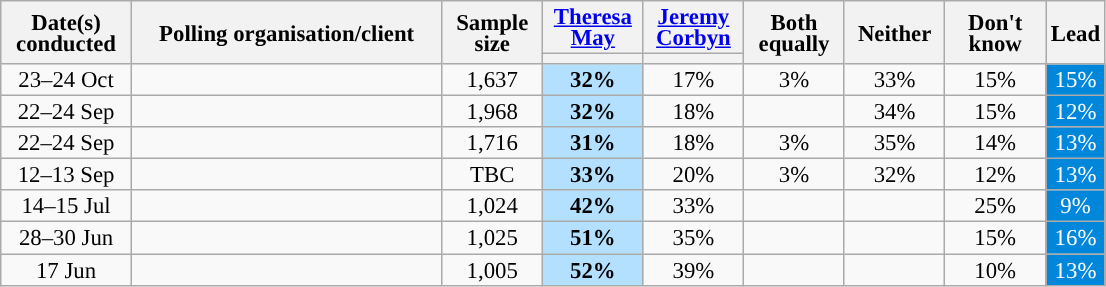<table class="wikitable collapsible sortable" style="text-align:center;font-size:95%;line-height:14px">
<tr>
<th style="width:80px;" rowspan="2">Date(s)<br>conducted</th>
<th style="width:200px;" rowspan="2">Polling organisation/client</th>
<th style="width:60px;" rowspan="2">Sample size</th>
<th style="width:60px;" class="unsortable"><a href='#'>Theresa May</a></th>
<th style="width:60px;" class="unsortable"><a href='#'>Jeremy Corbyn</a></th>
<th style="width:60px;" rowspan="2" class="unsortable">Both equally</th>
<th style="width:60px;" rowspan="2" class="unsortable">Neither</th>
<th style="width:60px;" rowspan="2" class="unsortable">Don't know</th>
<th class="unsortable" style="width:20px;" rowspan="2">Lead</th>
</tr>
<tr>
<th class="unsortable" style="color:inherit;background:"></th>
<th class="unsortable" style="color:inherit;background:"></th>
</tr>
<tr>
<td>23–24 Oct</td>
<td></td>
<td>1,637</td>
<td style="background:#B3E0FF"><strong>32%</strong></td>
<td>17%</td>
<td>3%</td>
<td>33%</td>
<td>15%</td>
<td style="background:#0087DC; color:white;">15%</td>
</tr>
<tr>
<td>22–24 Sep</td>
<td></td>
<td>1,968</td>
<td style="background:#B3E0FF"><strong>32%</strong></td>
<td>18%</td>
<td></td>
<td>34%</td>
<td>15%</td>
<td style="background:#0087DC; color:white;">12%</td>
</tr>
<tr>
<td>22–24 Sep</td>
<td></td>
<td>1,716</td>
<td style="background:#B3E0FF"><strong>31%</strong></td>
<td>18%</td>
<td>3%</td>
<td>35%</td>
<td>14%</td>
<td style="background:#0087DC; color:white;">13%</td>
</tr>
<tr>
<td>12–13 Sep</td>
<td></td>
<td>TBC</td>
<td style="background:#B3E0FF"><strong>33%</strong></td>
<td>20%</td>
<td>3%</td>
<td>32%</td>
<td>12%</td>
<td style="background:#0087DC; color:white;">13%</td>
</tr>
<tr>
<td>14–15 Jul</td>
<td></td>
<td>1,024</td>
<td style="background:#B3E0FF"><strong>42%</strong></td>
<td>33%</td>
<td></td>
<td></td>
<td>25%</td>
<td style="background:#0087DC; color:white;">9%</td>
</tr>
<tr>
<td>28–30 Jun</td>
<td></td>
<td>1,025</td>
<td style="background:#B3E0FF"><strong>51%</strong></td>
<td>35%</td>
<td></td>
<td></td>
<td>15%</td>
<td style="background:#0087DC; color:white;">16%</td>
</tr>
<tr>
<td>17 Jun</td>
<td></td>
<td>1,005</td>
<td style="background:#B3E0FF"><strong>52%</strong></td>
<td>39%</td>
<td></td>
<td></td>
<td>10%</td>
<td style="background:#0087DC; color:white;">13%</td>
</tr>
</table>
